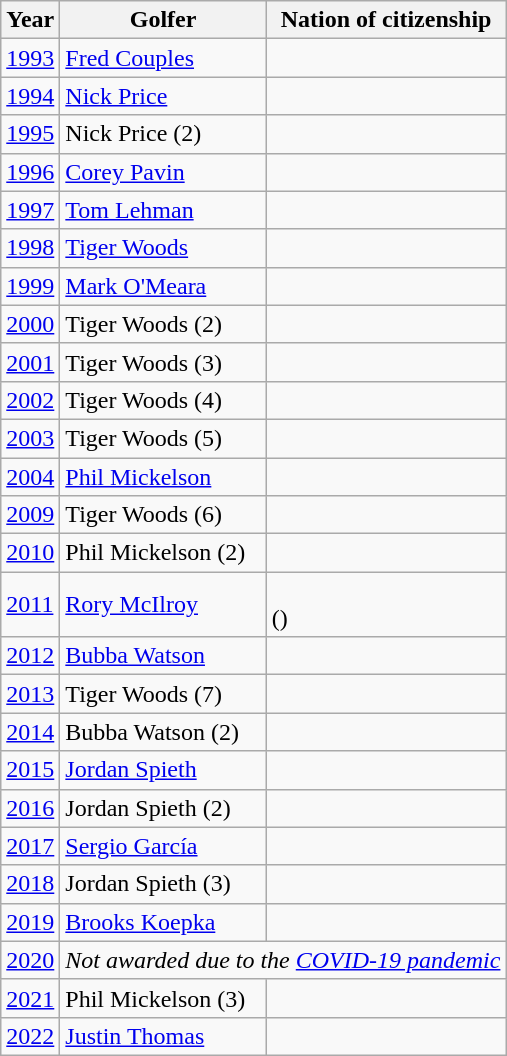<table class="wikitable">
<tr style="white-space: nowrap;">
<th>Year</th>
<th>Golfer</th>
<th>Nation of citizenship</th>
</tr>
<tr>
<td><a href='#'>1993</a></td>
<td><a href='#'>Fred Couples</a></td>
<td></td>
</tr>
<tr>
<td><a href='#'>1994</a></td>
<td><a href='#'>Nick Price</a></td>
<td></td>
</tr>
<tr>
<td><a href='#'>1995</a></td>
<td>Nick Price (2)</td>
<td></td>
</tr>
<tr>
<td><a href='#'>1996</a></td>
<td><a href='#'>Corey Pavin</a></td>
<td></td>
</tr>
<tr>
<td><a href='#'>1997</a></td>
<td><a href='#'>Tom Lehman</a></td>
<td></td>
</tr>
<tr>
<td><a href='#'>1998</a></td>
<td><a href='#'>Tiger Woods</a></td>
<td></td>
</tr>
<tr>
<td><a href='#'>1999</a></td>
<td><a href='#'>Mark O'Meara</a></td>
<td></td>
</tr>
<tr>
<td><a href='#'>2000</a></td>
<td>Tiger Woods (2)</td>
<td></td>
</tr>
<tr>
<td><a href='#'>2001</a></td>
<td>Tiger Woods (3)</td>
<td></td>
</tr>
<tr>
<td><a href='#'>2002</a></td>
<td>Tiger Woods (4)</td>
<td></td>
</tr>
<tr>
<td><a href='#'>2003</a></td>
<td>Tiger Woods (5)</td>
<td></td>
</tr>
<tr>
<td><a href='#'>2004</a></td>
<td><a href='#'>Phil Mickelson</a></td>
<td></td>
</tr>
<tr>
<td><a href='#'>2009</a></td>
<td>Tiger Woods (6)</td>
<td></td>
</tr>
<tr>
<td><a href='#'>2010</a></td>
<td>Phil Mickelson (2)</td>
<td></td>
</tr>
<tr>
<td><a href='#'>2011</a></td>
<td><a href='#'>Rory McIlroy</a></td>
<td><br>()</td>
</tr>
<tr>
<td><a href='#'>2012</a></td>
<td><a href='#'>Bubba Watson</a></td>
<td></td>
</tr>
<tr>
<td><a href='#'>2013</a></td>
<td>Tiger Woods (7)</td>
<td></td>
</tr>
<tr>
<td><a href='#'>2014</a></td>
<td>Bubba Watson (2)</td>
<td></td>
</tr>
<tr>
<td><a href='#'>2015</a></td>
<td><a href='#'>Jordan Spieth</a></td>
<td></td>
</tr>
<tr>
<td><a href='#'>2016</a></td>
<td>Jordan Spieth (2)</td>
<td></td>
</tr>
<tr>
<td><a href='#'>2017</a></td>
<td><a href='#'>Sergio García</a></td>
<td></td>
</tr>
<tr>
<td><a href='#'>2018</a></td>
<td>Jordan Spieth (3)</td>
<td></td>
</tr>
<tr>
<td><a href='#'>2019</a></td>
<td><a href='#'>Brooks Koepka</a></td>
<td></td>
</tr>
<tr>
<td><a href='#'>2020</a></td>
<td colspan=2 align=center><em>Not awarded due to the <a href='#'>COVID-19 pandemic</a></em></td>
</tr>
<tr>
<td><a href='#'>2021</a></td>
<td>Phil Mickelson (3)</td>
<td></td>
</tr>
<tr>
<td><a href='#'>2022</a></td>
<td><a href='#'>Justin Thomas</a></td>
<td></td>
</tr>
</table>
